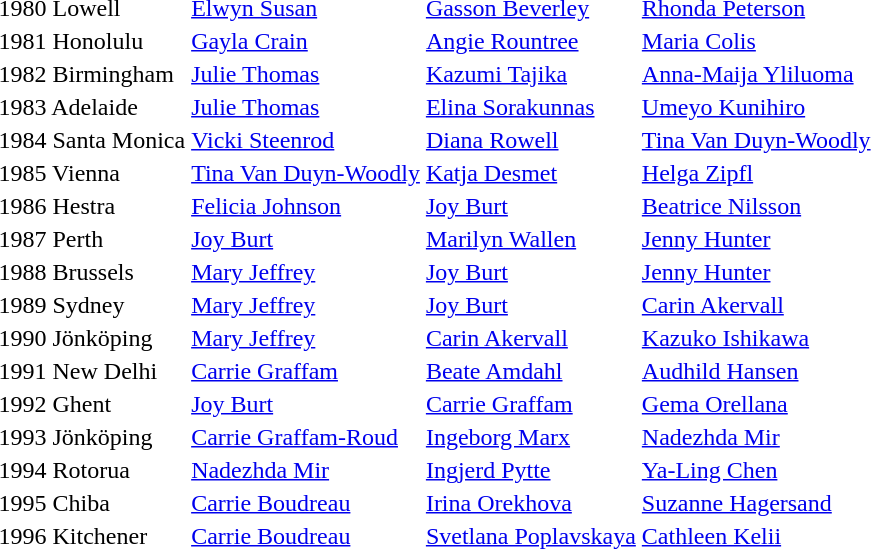<table>
<tr>
<td>1980 Lowell</td>
<td> <a href='#'>Elwyn Susan</a></td>
<td> <a href='#'>Gasson Beverley</a></td>
<td> <a href='#'>Rhonda Peterson</a></td>
</tr>
<tr>
<td>1981 Honolulu</td>
<td> <a href='#'>Gayla Crain</a></td>
<td> <a href='#'>Angie Rountree</a></td>
<td> <a href='#'>Maria Colis</a></td>
</tr>
<tr>
<td>1982 Birmingham</td>
<td> <a href='#'>Julie Thomas</a></td>
<td> <a href='#'>Kazumi Tajika</a></td>
<td> <a href='#'>Anna-Maija Yliluoma</a></td>
</tr>
<tr>
<td>1983 Adelaide</td>
<td> <a href='#'>Julie Thomas</a></td>
<td> <a href='#'>Elina Sorakunnas</a></td>
<td> <a href='#'>Umeyo Kunihiro</a></td>
</tr>
<tr>
<td>1984 Santa Monica</td>
<td> <a href='#'>Vicki Steenrod</a></td>
<td> <a href='#'>Diana Rowell</a></td>
<td> <a href='#'>Tina Van Duyn-Woodly</a></td>
</tr>
<tr>
<td>1985 Vienna</td>
<td> <a href='#'>Tina Van Duyn-Woodly</a></td>
<td> <a href='#'>Katja Desmet</a></td>
<td> <a href='#'>Helga Zipfl</a></td>
</tr>
<tr>
<td>1986 Hestra</td>
<td> <a href='#'>Felicia Johnson</a></td>
<td> <a href='#'>Joy Burt</a></td>
<td> <a href='#'>Beatrice Nilsson</a></td>
</tr>
<tr>
<td>1987 Perth</td>
<td> <a href='#'>Joy Burt</a></td>
<td> <a href='#'>Marilyn Wallen</a></td>
<td> <a href='#'>Jenny Hunter</a></td>
</tr>
<tr>
<td>1988 Brussels</td>
<td> <a href='#'>Mary Jeffrey</a></td>
<td> <a href='#'>Joy Burt</a></td>
<td> <a href='#'>Jenny Hunter</a></td>
</tr>
<tr>
<td>1989 Sydney</td>
<td> <a href='#'>Mary Jeffrey</a></td>
<td> <a href='#'>Joy Burt</a></td>
<td> <a href='#'>Carin Akervall</a></td>
</tr>
<tr>
<td>1990 Jönköping</td>
<td> <a href='#'>Mary Jeffrey</a></td>
<td> <a href='#'>Carin Akervall</a></td>
<td> <a href='#'>Kazuko Ishikawa</a></td>
</tr>
<tr>
<td>1991 New Delhi</td>
<td> <a href='#'>Carrie Graffam</a></td>
<td> <a href='#'>Beate Amdahl</a></td>
<td> <a href='#'>Audhild Hansen</a></td>
</tr>
<tr>
<td>1992 Ghent</td>
<td> <a href='#'>Joy Burt</a></td>
<td> <a href='#'>Carrie Graffam</a></td>
<td> <a href='#'>Gema Orellana</a></td>
</tr>
<tr>
<td>1993 Jönköping</td>
<td> <a href='#'>Carrie Graffam-Roud</a></td>
<td> <a href='#'>Ingeborg Marx</a></td>
<td> <a href='#'>Nadezhda Mir</a></td>
</tr>
<tr>
<td>1994 Rotorua</td>
<td> <a href='#'>Nadezhda Mir</a></td>
<td> <a href='#'>Ingjerd Pytte</a></td>
<td> <a href='#'>Ya-Ling Chen</a></td>
</tr>
<tr>
<td>1995 Chiba</td>
<td> <a href='#'>Carrie Boudreau</a></td>
<td> <a href='#'>Irina Orekhova</a></td>
<td> <a href='#'>Suzanne Hagersand</a></td>
</tr>
<tr>
<td>1996 Kitchener</td>
<td> <a href='#'>Carrie Boudreau</a></td>
<td> <a href='#'>Svetlana Poplavskaya</a></td>
<td> <a href='#'>Cathleen Kelii</a></td>
</tr>
</table>
